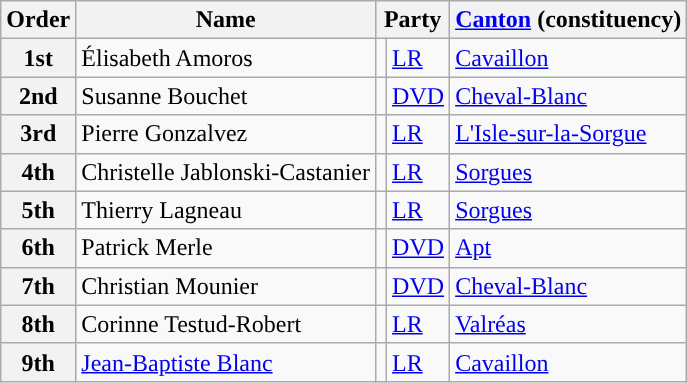<table class="wikitable">
<tr>
<th>Order</th>
<th>Name</th>
<th colspan="2">Party</th>
<th><a href='#'>Canton</a> (constituency)</th>
</tr>
<tr>
<th>1st</th>
<td>Élisabeth Amoros</td>
<td style="color:inherit;background:"></td>
<td><a href='#'>LR</a></td>
<td><a href='#'>Cavaillon</a></td>
</tr>
<tr>
<th>2nd</th>
<td>Susanne Bouchet</td>
<td style="color:inherit;background:"></td>
<td><a href='#'>DVD</a></td>
<td><a href='#'>Cheval-Blanc</a></td>
</tr>
<tr>
<th>3rd</th>
<td>Pierre Gonzalvez</td>
<td style="color:inherit;background:"></td>
<td><a href='#'>LR</a></td>
<td><a href='#'>L'Isle-sur-la-Sorgue</a></td>
</tr>
<tr>
<th>4th</th>
<td>Christelle Jablonski-Castanier</td>
<td style="color:inherit;background:"></td>
<td><a href='#'>LR</a></td>
<td><a href='#'>Sorgues</a></td>
</tr>
<tr>
<th>5th</th>
<td>Thierry Lagneau</td>
<td style="color:inherit;background:"></td>
<td><a href='#'>LR</a></td>
<td><a href='#'>Sorgues</a></td>
</tr>
<tr>
<th>6th</th>
<td>Patrick Merle</td>
<td style="color:inherit;background:"></td>
<td><a href='#'>DVD</a></td>
<td><a href='#'>Apt</a></td>
</tr>
<tr>
<th>7th</th>
<td>Christian Mounier</td>
<td style="color:inherit;background:"></td>
<td><a href='#'>DVD</a></td>
<td><a href='#'>Cheval-Blanc</a></td>
</tr>
<tr>
<th>8th</th>
<td>Corinne Testud-Robert</td>
<td style="color:inherit;background:"></td>
<td><a href='#'>LR</a></td>
<td><a href='#'>Valréas</a></td>
</tr>
<tr>
<th>9th</th>
<td><a href='#'>Jean-Baptiste Blanc</a></td>
<td style="color:inherit;background:"></td>
<td><a href='#'>LR</a></td>
<td><a href='#'>Cavaillon</a></td>
</tr>
</table>
